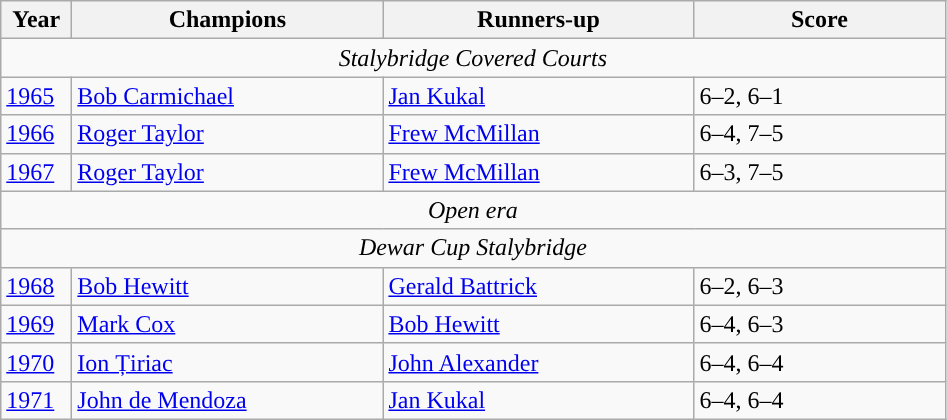<table class="wikitable">
<tr>
<th style="width:40px">Year</th>
<th style="width:200px">Champions</th>
<th style="width:200px">Runners-up</th>
<th style="width:160px" class="unsortable">Score</th>
</tr>
<tr>
<td colspan="4" style="text-align:center;"><em>Stalybridge Covered Courts</em></td>
</tr>
<tr>
<td><a href='#'>1965</a></td>
<td> <a href='#'>Bob Carmichael</a></td>
<td>  <a href='#'>Jan Kukal</a></td>
<td>6–2, 6–1</td>
</tr>
<tr>
<td><a href='#'>1966</a></td>
<td>  <a href='#'>Roger Taylor</a></td>
<td> <a href='#'>Frew McMillan</a></td>
<td>6–4, 7–5</td>
</tr>
<tr>
<td><a href='#'>1967</a></td>
<td>  <a href='#'>Roger Taylor</a></td>
<td> <a href='#'>Frew McMillan</a></td>
<td>6–3, 7–5</td>
</tr>
<tr>
<td colspan=4 align=center><em>Open era </em></td>
</tr>
<tr>
<td colspan="4" style="text-align:center;"><em>Dewar Cup Stalybridge</em></td>
</tr>
<tr>
<td><a href='#'>1968</a></td>
<td> <a href='#'>Bob Hewitt</a></td>
<td> <a href='#'>Gerald Battrick</a></td>
<td>6–2, 6–3</td>
</tr>
<tr>
<td><a href='#'>1969</a></td>
<td> <a href='#'>Mark Cox</a></td>
<td> <a href='#'>Bob Hewitt</a></td>
<td>6–4, 6–3</td>
</tr>
<tr>
<td><a href='#'>1970</a></td>
<td> <a href='#'>Ion Țiriac</a></td>
<td>  <a href='#'>John Alexander</a></td>
<td>6–4, 6–4</td>
</tr>
<tr>
<td><a href='#'>1971</a></td>
<td> <a href='#'>John de Mendoza</a></td>
<td>  <a href='#'>Jan Kukal</a></td>
<td>6–4, 6–4</td>
</tr>
</table>
